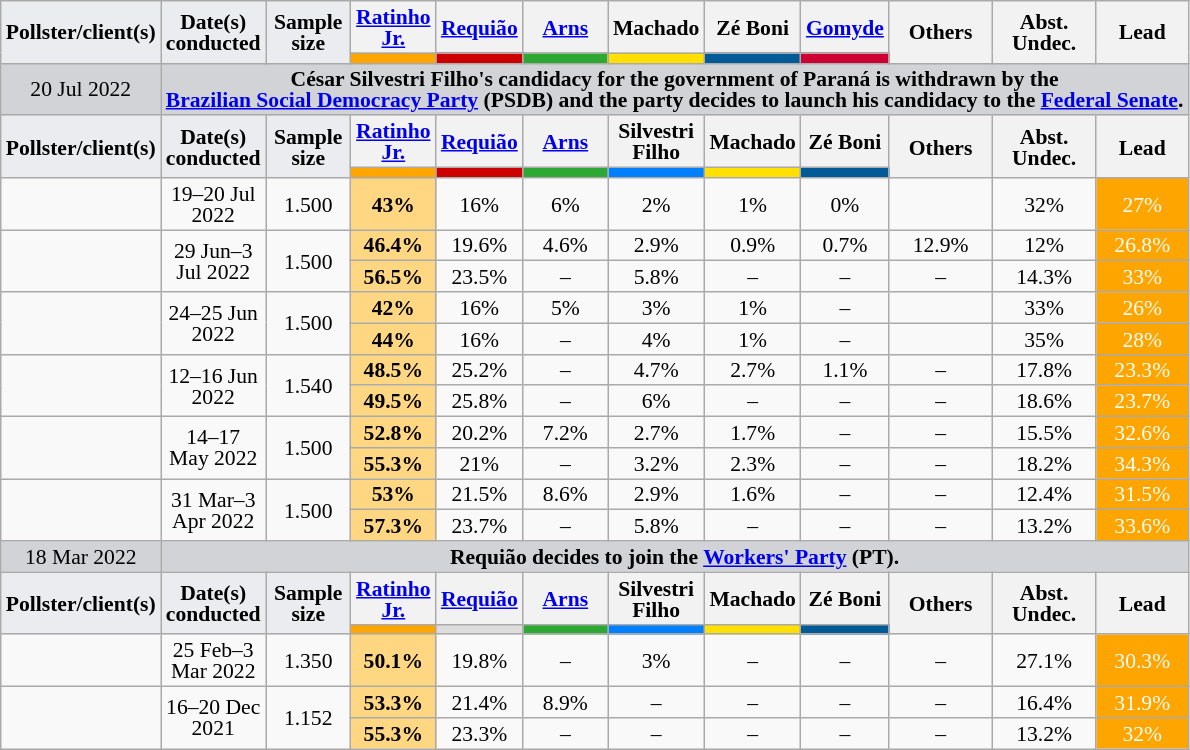<table class="wikitable sortable" style="text-align:center;font-size:90%;line-height:14px;">
<tr>
<td rowspan="2" class="unsortable" style="width:50px;background:#eaecf0;"><strong>Pollster/client(s)</strong></td>
<td rowspan="2" class="unsortable" style="width:50px;background:#eaecf0;"><strong>Date(s)<br>conducted</strong></td>
<td rowspan="2" class="unsortable" style="width:50px;background:#eaecf0;"><strong>Sample<br>size</strong></td>
<th class="unsortable" style="width:50px;"><a href='#'>Ratinho Jr.</a><br></th>
<th class="unsortable" style="width:50px;"><a href='#'>Requião</a><br></th>
<th class="unsortable" style="width:50px;"><strong><a href='#'>Arns</a></strong><br></th>
<th class="unsortable" style="width:50px;"><strong>Machado</strong><br></th>
<th class="unsortable" style="width:50px;"><strong>Zé Boni</strong><br></th>
<th class="unsortable" style="width:50px;"><strong><a href='#'>Gomyde</a></strong><br></th>
<th rowspan="2">Others</th>
<th rowspan="2">Abst.<br>Undec.</th>
<th rowspan="2">Lead</th>
</tr>
<tr>
<th data-sort-type="number" class="sortable" style="background:#FFA500;"></th>
<th data-sort-type="number" class="sortable" style="background:#CC0000;"></th>
<th data-sort-type="number" class="sortable" style="background:#2da933;"></th>
<th data-sort-type="number" class="sortable" style="background:#FFE000;"></th>
<th data-sort-type="number" class="sortable" style="background:#025B97;"></th>
<th data-sort-type="number" class="sortable" style="background:#CC0033;"></th>
</tr>
<tr>
<td style="background:#d1d3d7;">20 Jul 2022</td>
<td colspan="11" style="background:#d1d3d7;"><strong>César Silvestri Filho's candidacy for the government of Paraná is withdrawn by the <br><a href='#'>Brazilian Social Democracy Party</a> (PSDB) and the party decides to launch his candidacy to the <a href='#'>Federal Senate</a>.</strong></td>
</tr>
<tr>
<td rowspan="2" class="unsortable" style="width:50px;background:#eaecf0;"><strong>Pollster/client(s)</strong></td>
<td rowspan="2" class="unsortable" style="width:50px;background:#eaecf0;"><strong>Date(s)<br>conducted</strong></td>
<td rowspan="2" class="unsortable" style="width:50px;background:#eaecf0;"><strong>Sample<br>size</strong></td>
<th class="unsortable" style="width:50px;"><a href='#'>Ratinho Jr.</a><br></th>
<th class="unsortable" style="width:50px;"><a href='#'>Requião</a><br></th>
<th class="unsortable" style="width:50px;"><strong><a href='#'>Arns</a></strong><br></th>
<th class="unsortable" style="width:50px;"><strong>Silvestri Filho</strong><br></th>
<th class="unsortable" style="width:50px;"><strong>Machado</strong><br></th>
<th class="unsortable" style="width:50px;"><strong>Zé Boni</strong><br></th>
<th rowspan="2">Others</th>
<th rowspan="2">Abst.<br>Undec.</th>
<th rowspan="2">Lead</th>
</tr>
<tr>
<th data-sort-type="number" class="sortable" style="background:#FFA500;"></th>
<th data-sort-type="number" class="sortable" style="background:#CC0000;"></th>
<th data-sort-type="number" class="sortable" style="background:#2da933;"></th>
<th data-sort-type="number" class="sortable" style="background:#0080FF;"></th>
<th data-sort-type="number" class="sortable" style="background:#FFE000;"></th>
<th data-sort-type="number" class="sortable" style="background:#025B97;"></th>
</tr>
<tr>
<td></td>
<td>19–20 Jul 2022</td>
<td>1.500</td>
<td style="background:#ffd782;"><strong>43%</strong></td>
<td>16%</td>
<td>6%</td>
<td>2%</td>
<td>1%</td>
<td>0%</td>
<td></td>
<td>32%</td>
<td style="background:#FFA500;color:#FFFFFF;">27%</td>
</tr>
<tr>
<td rowspan="2"></td>
<td rowspan="2">29 Jun–3 Jul 2022</td>
<td rowspan="2">1.500</td>
<td style="background:#ffd782;"><strong>46.4%</strong></td>
<td>19.6%</td>
<td>4.6%</td>
<td>2.9%</td>
<td>0.9%</td>
<td>0.7%</td>
<td>12.9%</td>
<td>12%</td>
<td style="background:#FFA500;color:#FFFFFF;">26.8%</td>
</tr>
<tr>
<td style="background:#ffd782;"><strong>56.5%</strong></td>
<td>23.5%</td>
<td>–</td>
<td>5.8%</td>
<td>–</td>
<td>–</td>
<td>–</td>
<td>14.3%</td>
<td style="background:#FFA500;color:#FFFFFF;">33%</td>
</tr>
<tr>
<td rowspan="2"></td>
<td rowspan="2">24–25 Jun 2022</td>
<td rowspan="2">1.500</td>
<td style="background:#ffd782;"><strong>42%</strong></td>
<td>16%</td>
<td>5%</td>
<td>3%</td>
<td>1%</td>
<td>–</td>
<td></td>
<td>33%</td>
<td style="background:#FFA500;color:#FFFFFF;">26%</td>
</tr>
<tr>
<td style="background:#ffd782;"><strong>44%</strong></td>
<td>16%</td>
<td>–</td>
<td>4%</td>
<td>1%</td>
<td>–</td>
<td></td>
<td>35%</td>
<td style="background:#FFA500;color:#FFFFFF;">28%</td>
</tr>
<tr>
<td rowspan="2"></td>
<td rowspan="2">12–16 Jun 2022</td>
<td rowspan="2">1.540</td>
<td style="background:#ffd782;"><strong>48.5%</strong></td>
<td>25.2%</td>
<td>–</td>
<td>4.7%</td>
<td>2.7%</td>
<td>1.1%</td>
<td>–</td>
<td>17.8%</td>
<td style="background:#FFA500;color:#FFFFFF;">23.3%</td>
</tr>
<tr>
<td style="background:#ffd782;"><strong>49.5%</strong></td>
<td>25.8%</td>
<td>–</td>
<td>6%</td>
<td>–</td>
<td>–</td>
<td>–</td>
<td>18.6%</td>
<td style="background:#FFA500;color:#FFFFFF;">23.7%</td>
</tr>
<tr>
<td rowspan="2"></td>
<td rowspan="2">14–17 May 2022</td>
<td rowspan="2">1.500</td>
<td style="background:#ffd782;"><strong>52.8%</strong></td>
<td>20.2%</td>
<td>7.2%</td>
<td>2.7%</td>
<td>1.7%</td>
<td>–</td>
<td>–</td>
<td>15.5%</td>
<td style="background:#FFA500;color:#FFFFFF;">32.6%</td>
</tr>
<tr>
<td style="background:#ffd782;"><strong>55.3%</strong></td>
<td>21%</td>
<td>–</td>
<td>3.2%</td>
<td>2.3%</td>
<td>–</td>
<td>–</td>
<td>18.2%</td>
<td style="background:#FFA500;color:#FFFFFF;">34.3%</td>
</tr>
<tr>
<td rowspan="2"></td>
<td rowspan="2">31 Mar–3 Apr 2022</td>
<td rowspan="2">1.500</td>
<td style="background:#ffd782;"><strong>53%</strong></td>
<td>21.5%</td>
<td>8.6%</td>
<td>2.9%</td>
<td>1.6%</td>
<td>–</td>
<td>–</td>
<td>12.4%</td>
<td style="background:#FFA500;color:#FFFFFF;">31.5%</td>
</tr>
<tr>
<td style="background:#ffd782;"><strong>57.3%</strong></td>
<td>23.7%</td>
<td>–</td>
<td>5.8%</td>
<td>–</td>
<td>–</td>
<td>–</td>
<td>13.2%</td>
<td style="background:#FFA500;color:#FFFFFF;">33.6%</td>
</tr>
<tr>
<td style="background:#d1d3d7;">18 Mar 2022</td>
<td colspan="11" style="background:#d1d3d7;"><strong>Requião decides to join the <a href='#'>Workers' Party</a> (PT).</strong></td>
</tr>
<tr>
<td rowspan="2" class="unsortable" style="width:50px;background:#eaecf0;"><strong>Pollster/client(s)</strong></td>
<td rowspan="2" class="unsortable" style="width:50px;background:#eaecf0;"><strong>Date(s)<br>conducted</strong></td>
<td rowspan="2" class="unsortable" style="width:50px;background:#eaecf0;"><strong>Sample<br>size</strong></td>
<th class="unsortable" style="width:50px;"><a href='#'>Ratinho Jr.</a><br></th>
<th class="unsortable" style="width:50px;"><a href='#'>Requião</a><br></th>
<th class="unsortable" style="width:50px;"><strong><a href='#'>Arns</a></strong><br></th>
<th class="unsortable" style="width:50px;"><strong>Silvestri Filho</strong><br></th>
<th class="unsortable" style="width:50px;"><strong>Machado</strong><br></th>
<th class="unsortable" style="width:50px;"><strong>Zé Boni</strong><br></th>
<th rowspan="2">Others</th>
<th rowspan="2">Abst.<br>Undec.</th>
<th rowspan="2">Lead</th>
</tr>
<tr>
<th data-sort-type="number" class="sortable" style="background:#FFA500;"></th>
<th data-sort-type="number" class="sortable" style="background:#DDDDDD;"></th>
<th data-sort-type="number" class="sortable" style="background:#2da933;"></th>
<th data-sort-type="number" class="sortable" style="background:#0080FF;"></th>
<th data-sort-type="number" class="sortable" style="background:#FFE000;"></th>
<th data-sort-type="number" class="sortable" style="background:#025B97;"></th>
</tr>
<tr>
<td></td>
<td>25 Feb–3 Mar 2022</td>
<td>1.350</td>
<td style="background:#ffd782;"><strong>50.1%</strong></td>
<td>19.8%</td>
<td>–</td>
<td>3%</td>
<td>–</td>
<td>–</td>
<td>–</td>
<td>27.1%</td>
<td style="background:#FFA500;color:#FFFFFF;">30.3%</td>
</tr>
<tr>
<td rowspan="2"></td>
<td rowspan="2">16–20 Dec 2021</td>
<td rowspan="2">1.152</td>
<td style="background:#ffd782;"><strong>53.3%</strong></td>
<td>21.4%</td>
<td>8.9%</td>
<td>–</td>
<td>–</td>
<td>–</td>
<td>–</td>
<td>16.4%</td>
<td style="background:#FFA500;color:#FFFFFF;">31.9%</td>
</tr>
<tr>
<td style="background:#ffd782;"><strong>55.3%</strong></td>
<td>23.3%</td>
<td>–</td>
<td>–</td>
<td>–</td>
<td>–</td>
<td>–</td>
<td>13.2%</td>
<td style="background:#FFA500;color:#FFFFFF;">32%</td>
</tr>
</table>
